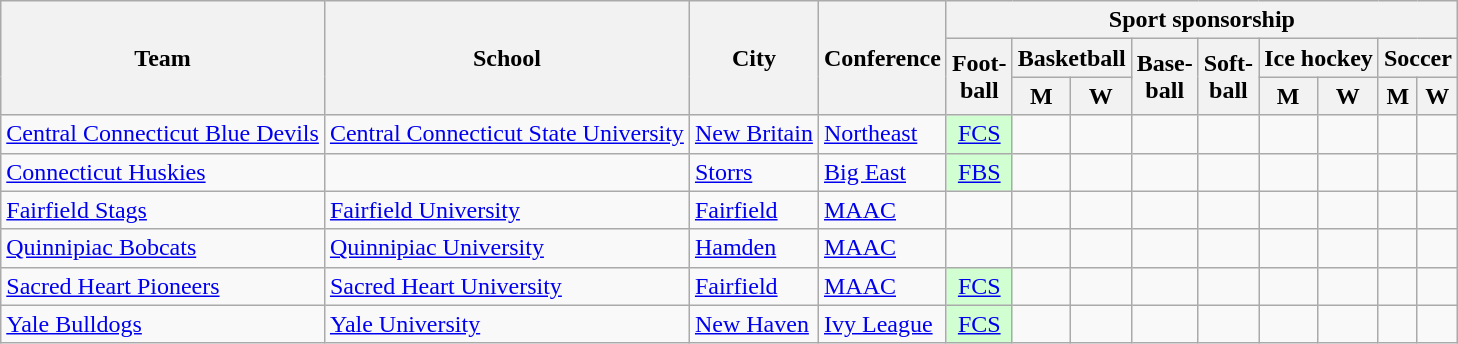<table class="sortable wikitable">
<tr>
<th rowspan=3>Team</th>
<th rowspan=3>School</th>
<th rowspan=3>City</th>
<th rowspan=3>Conference</th>
<th colspan=9>Sport sponsorship</th>
</tr>
<tr>
<th rowspan=2>Foot-<br>ball</th>
<th colspan=2>Basketball</th>
<th rowspan=2>Base-<br>ball</th>
<th rowspan=2>Soft-<br>ball</th>
<th colspan=2>Ice hockey</th>
<th colspan=2>Soccer</th>
</tr>
<tr>
<th>M</th>
<th>W</th>
<th>M</th>
<th>W</th>
<th>M</th>
<th>W</th>
</tr>
<tr>
<td><a href='#'>Central Connecticut Blue Devils</a></td>
<td><a href='#'>Central Connecticut State University</a></td>
<td><a href='#'>New Britain</a></td>
<td><a href='#'>Northeast</a></td>
<td style="background:#D2FFD2; text-align:center"><a href='#'>FCS</a></td>
<td></td>
<td></td>
<td></td>
<td></td>
<td></td>
<td></td>
<td></td>
<td></td>
</tr>
<tr>
<td><a href='#'>Connecticut Huskies</a> </td>
<td></td>
<td><a href='#'>Storrs</a></td>
<td><a href='#'>Big East</a></td>
<td style="background:#D2FFD2; text-align:center"><a href='#'>FBS</a></td>
<td></td>
<td></td>
<td></td>
<td></td>
<td> </td>
<td> </td>
<td></td>
<td></td>
</tr>
<tr>
<td><a href='#'>Fairfield Stags</a></td>
<td><a href='#'>Fairfield University</a></td>
<td><a href='#'>Fairfield</a></td>
<td><a href='#'>MAAC</a></td>
<td></td>
<td></td>
<td></td>
<td></td>
<td></td>
<td></td>
<td></td>
<td></td>
<td></td>
</tr>
<tr>
<td><a href='#'>Quinnipiac Bobcats</a></td>
<td><a href='#'>Quinnipiac University</a></td>
<td><a href='#'>Hamden</a></td>
<td><a href='#'>MAAC</a></td>
<td></td>
<td></td>
<td></td>
<td></td>
<td></td>
<td> </td>
<td> </td>
<td></td>
<td></td>
</tr>
<tr>
<td><a href='#'>Sacred Heart Pioneers</a></td>
<td><a href='#'>Sacred Heart University</a></td>
<td><a href='#'>Fairfield</a></td>
<td><a href='#'>MAAC</a></td>
<td style="background:#D2FFD2; text-align:center"><a href='#'>FCS</a></td>
<td></td>
<td></td>
<td></td>
<td></td>
<td> </td>
<td> </td>
<td></td>
<td></td>
</tr>
<tr>
<td><a href='#'>Yale Bulldogs</a></td>
<td><a href='#'>Yale University</a></td>
<td><a href='#'>New Haven</a></td>
<td><a href='#'>Ivy League</a></td>
<td style="background:#D2FFD2; text-align:center"><a href='#'>FCS</a></td>
<td></td>
<td></td>
<td></td>
<td></td>
<td> </td>
<td> </td>
<td></td>
<td></td>
</tr>
</table>
